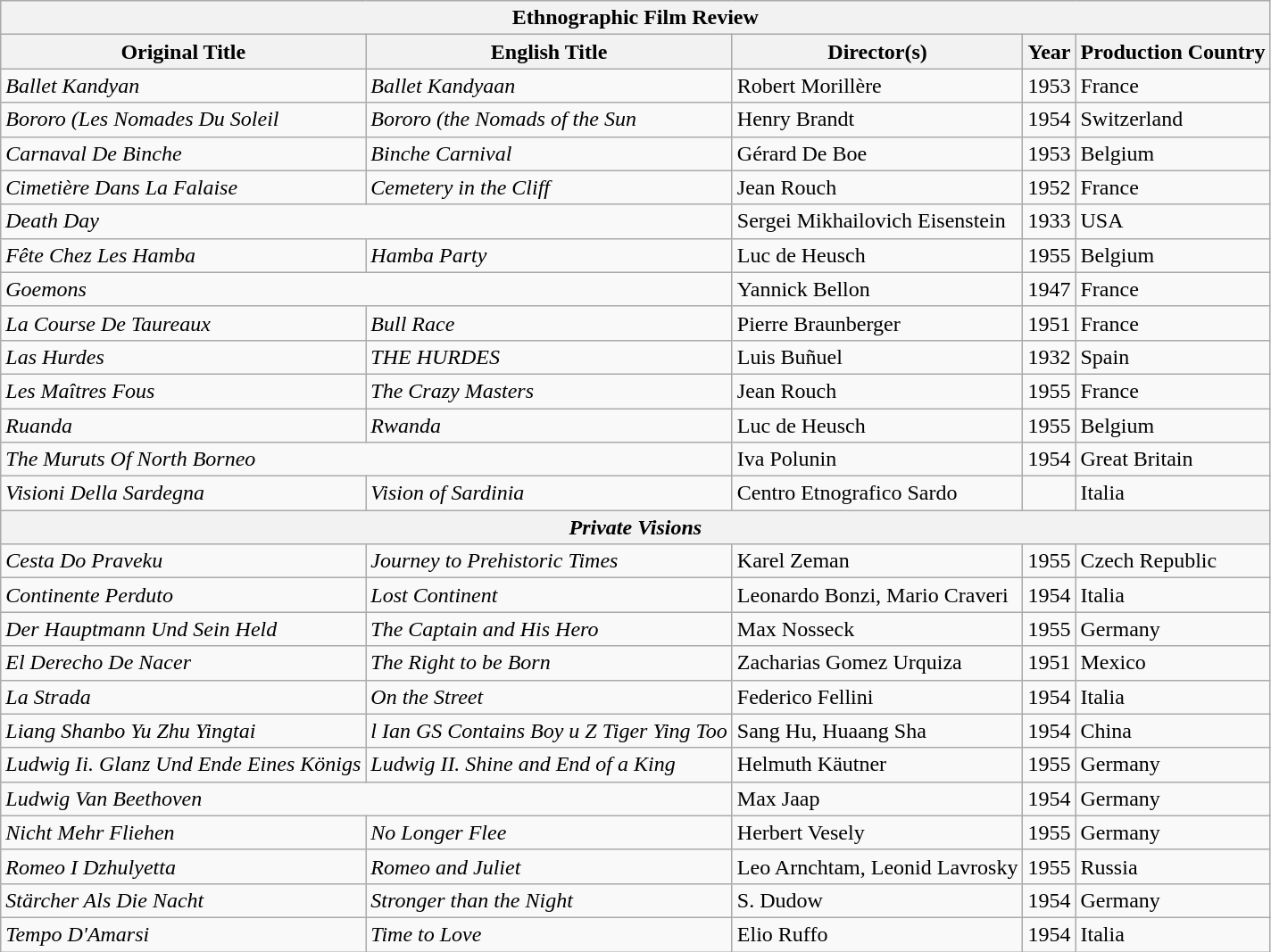<table class="wikitable">
<tr>
<th colspan="5">Ethnographic Film Review</th>
</tr>
<tr>
<th>Original Title</th>
<th>English Title</th>
<th>Director(s)</th>
<th>Year</th>
<th>Production Country</th>
</tr>
<tr>
<td><em>Ballet Kandyan</em></td>
<td><em>Ballet Kandyaan</em></td>
<td>Robert Morillère</td>
<td>1953</td>
<td>France</td>
</tr>
<tr>
<td><em>Bororo (Les Nomades Du Soleil</em></td>
<td><em>Bororo (the Nomads of the Sun</em></td>
<td>Henry Brandt</td>
<td>1954</td>
<td>Switzerland</td>
</tr>
<tr>
<td><em>Carnaval De Binche</em></td>
<td><em>Binche Carnival</em></td>
<td>Gérard De Boe</td>
<td>1953</td>
<td>Belgium</td>
</tr>
<tr>
<td><em>Cimetière Dans La Falaise</em></td>
<td><em>Cemetery in the Cliff</em></td>
<td>Jean Rouch</td>
<td>1952</td>
<td>France</td>
</tr>
<tr>
<td colspan="2"><em>Death Day</em></td>
<td>Sergei Mikhailovich Eisenstein</td>
<td>1933</td>
<td>USA</td>
</tr>
<tr>
<td><em>Fête Chez Les Hamba</em></td>
<td><em>Hamba Party</em></td>
<td>Luc de Heusch</td>
<td>1955</td>
<td>Belgium</td>
</tr>
<tr>
<td colspan="2"><em>Goemons</em></td>
<td>Yannick Bellon</td>
<td>1947</td>
<td>France</td>
</tr>
<tr>
<td><em>La Course De Taureaux</em></td>
<td><em>Bull Race</em></td>
<td>Pierre Braunberger</td>
<td>1951</td>
<td>France</td>
</tr>
<tr>
<td><em>Las Hurdes</em></td>
<td><em>THE HURDES</em></td>
<td>Luis Buñuel</td>
<td>1932</td>
<td>Spain</td>
</tr>
<tr>
<td><em>Les Maîtres Fous</em></td>
<td><em>The Crazy Masters</em></td>
<td>Jean Rouch</td>
<td>1955</td>
<td>France</td>
</tr>
<tr>
<td><em>Ruanda</em></td>
<td><em>Rwanda</em></td>
<td>Luc de Heusch</td>
<td>1955</td>
<td>Belgium</td>
</tr>
<tr>
<td colspan="2"><em>The Muruts Of North Borneo</em></td>
<td>Iva Polunin</td>
<td>1954</td>
<td>Great Britain</td>
</tr>
<tr>
<td><em>Visioni Della Sardegna</em></td>
<td><em>Vision of Sardinia</em></td>
<td>Centro Etnografico Sardo</td>
<td></td>
<td>Italia</td>
</tr>
<tr>
<th colspan="5"><em>Private Visions</em></th>
</tr>
<tr>
<td><em>Cesta Do Praveku</em></td>
<td><em>Journey to Prehistoric Times</em></td>
<td>Karel Zeman</td>
<td>1955</td>
<td>Czech Republic</td>
</tr>
<tr>
<td><em>Continente Perduto</em></td>
<td><em>Lost Continent</em></td>
<td>Leonardo Bonzi, Mario Craveri</td>
<td>1954</td>
<td>Italia</td>
</tr>
<tr>
<td><em>Der Hauptmann Und Sein Held</em></td>
<td><em>The Captain and His Hero</em></td>
<td>Max Nosseck</td>
<td>1955</td>
<td>Germany</td>
</tr>
<tr>
<td><em>El Derecho De Nacer</em></td>
<td><em>The Right to be Born</em></td>
<td>Zacharias Gomez Urquiza</td>
<td>1951</td>
<td>Mexico</td>
</tr>
<tr>
<td><em>La Strada</em></td>
<td><em>On the Street</em></td>
<td>Federico Fellini</td>
<td>1954</td>
<td>Italia</td>
</tr>
<tr>
<td><em>Liang Shanbo Yu Zhu Yingtai</em></td>
<td><em>l Ian GS Contains Boy u Z Tiger Ying Too</em></td>
<td>Sang Hu, Huaang Sha</td>
<td>1954</td>
<td>China</td>
</tr>
<tr>
<td><em>Ludwig Ii. Glanz Und Ende Eines Königs</em></td>
<td><em>Ludwig II. Shine and End of a King</em></td>
<td>Helmuth Käutner</td>
<td>1955</td>
<td>Germany</td>
</tr>
<tr>
<td colspan="2"><em>Ludwig Van Beethoven</em></td>
<td>Max Jaap</td>
<td>1954</td>
<td>Germany</td>
</tr>
<tr>
<td><em>Nicht Mehr Fliehen</em></td>
<td><em>No Longer Flee</em></td>
<td>Herbert Vesely</td>
<td>1955</td>
<td>Germany</td>
</tr>
<tr>
<td><em>Romeo I Dzhulyetta</em></td>
<td><em>Romeo and Juliet</em></td>
<td>Leo Arnchtam, Leonid Lavrosky</td>
<td>1955</td>
<td>Russia</td>
</tr>
<tr>
<td><em>Stärcher Als Die Nacht</em></td>
<td><em>Stronger than the Night</em></td>
<td>S. Dudow</td>
<td>1954</td>
<td>Germany</td>
</tr>
<tr>
<td><em>Tempo D'Amarsi</em></td>
<td><em>Time to Love</em></td>
<td>Elio Ruffo</td>
<td>1954</td>
<td>Italia</td>
</tr>
</table>
